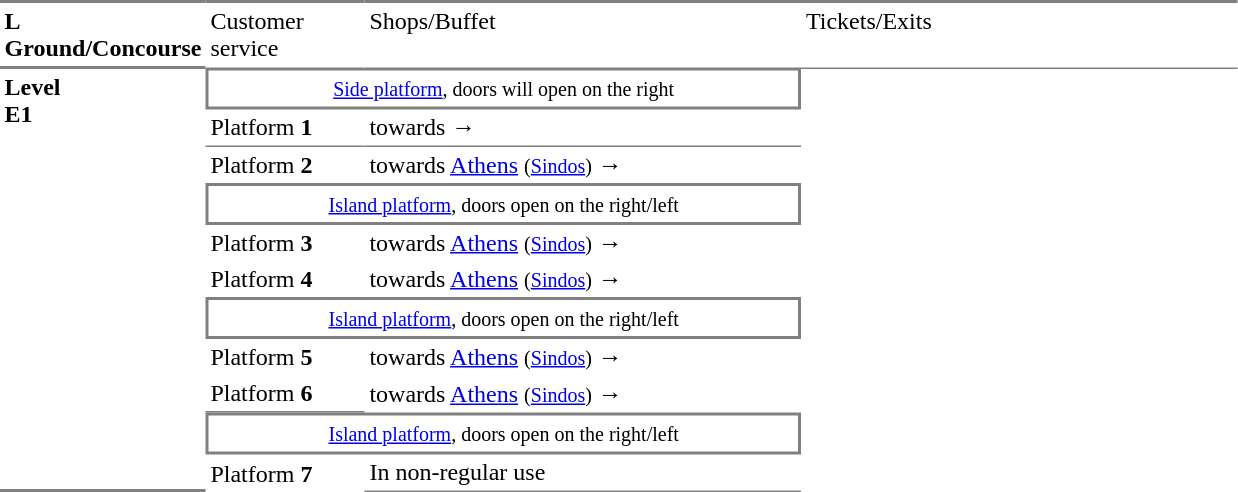<table border=0 cellspacing=0 cellpadding=3>
<tr>
<td style="border-bottom:solid 2px gray;border-top:solid 2px gray;" width=50 valign=top><strong>L<br>Ground/Concourse</strong></td>
<td style="border-top:solid 2px gray;border-bottom:solid 1px gray;" width=100 valign=top>Customer service</td>
<td style="border-top:solid 2px gray;border-bottom:solid 1px gray;" width=285 valign=top>Shops/Buffet</td>
<td style="border-top:solid 2px gray;border-bottom:solid 1px gray;" width=285 valign=top>Tickets/Exits</td>
</tr>
<tr>
<td style="border-bottom:solid 2px gray;" rowspan=12 valign=top><strong>Level<br>Ε1</strong></td>
<td style="border-top:solid 1px gray;border-right:solid 2px gray;border-left:solid 2px gray;border-bottom:solid 2px gray;text-align:center;" colspan=2><small><a href='#'>Side platform</a>, doors will open on the right</small></td>
</tr>
<tr>
<td style="border-bottom:solid 1px gray;">Platform <span><strong>1</strong></span></td>
<td style="border-bottom:solid 1px gray;"><strong></strong>  towards  <small></small> →</td>
</tr>
<tr>
<td>Platform <span><strong>2</strong></span></td>
<td> towards <a href='#'>Athens</a> <small>(<a href='#'>Sindos</a>)</small> →</td>
</tr>
<tr>
<td style="border-top:solid 2px gray;border-right:solid 2px gray;border-left:solid 2px gray;border-bottom:solid 2px gray;text-align:center;" colspan=2><small><a href='#'>Island platform</a>, doors open on the right/left</small></td>
</tr>
<tr>
<td>Platform <span><strong>3</strong></span></td>
<td> towards <a href='#'>Athens</a> <small>(<a href='#'>Sindos</a>)</small> →</td>
</tr>
<tr>
<td>Platform <span><strong>4</strong></span></td>
<td> towards <a href='#'>Athens</a> <small>(<a href='#'>Sindos</a>)</small> →</td>
</tr>
<tr>
<td style="border-top:solid 2px gray;border-right:solid 2px gray;border-left:solid 2px gray;border-bottom:solid 2px gray;text-align:center;" colspan=2><small><a href='#'>Island platform</a>, doors open on the right/left</small></td>
</tr>
<tr>
<td>Platform <span><strong>5</strong></span></td>
<td> towards <a href='#'>Athens</a> <small>(<a href='#'>Sindos</a>)</small> →</td>
</tr>
<tr>
<td style="border-bottom:solid 1px gray;">Platform <strong>6</strong></td>
<td> towards <a href='#'>Athens</a> <small>(<a href='#'>Sindos</a>)</small> →</td>
</tr>
<tr>
<td style="border-top:solid 2px gray;border-right:solid 2px gray;border-left:solid 2px gray;border-bottom:solid 2px gray;text-align:center;" colspan=2><small><a href='#'>Island platform</a>, doors open on the right/left</small></td>
</tr>
<tr>
<td>Platform <span><strong>7</strong></span></td>
<td style="border-bottom:solid 1px gray;">In non-regular use</td>
</tr>
<tr>
</tr>
</table>
